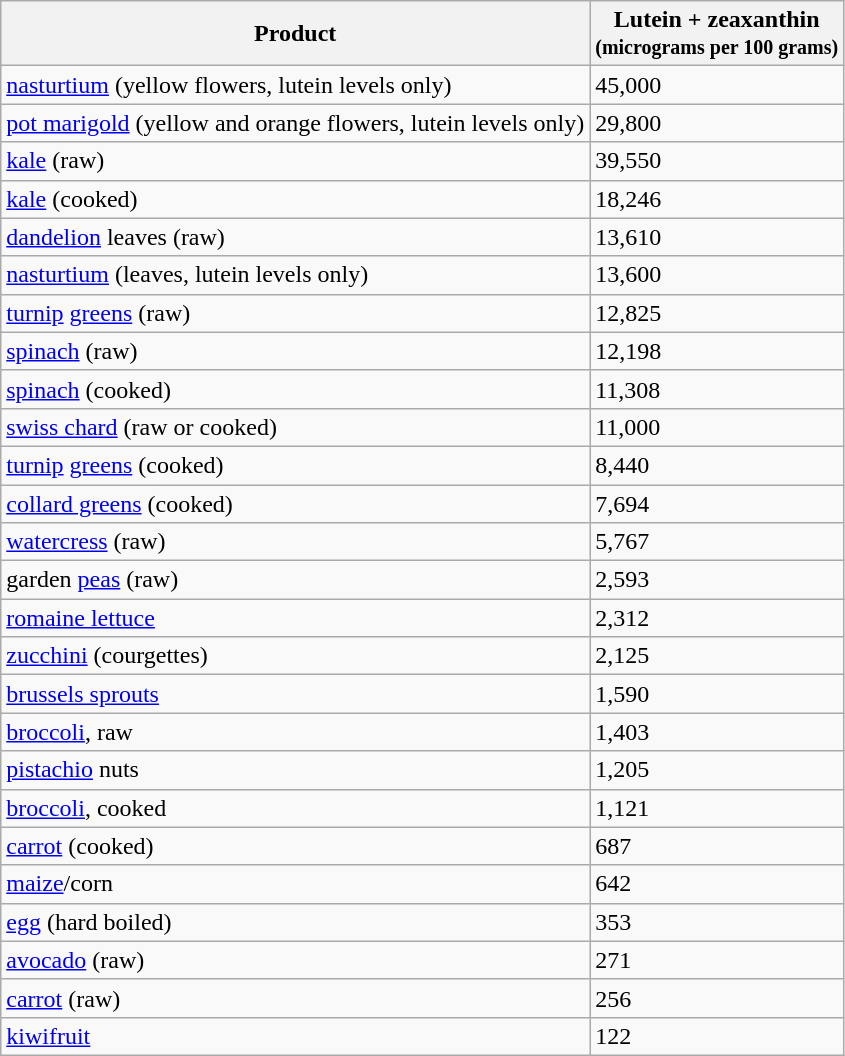<table class="wikitable">
<tr>
<th>Product</th>
<th>Lutein + zeaxanthin<br><small>(micrograms per 100 grams)</small></th>
</tr>
<tr>
<td><a href='#'>nasturtium</a> (yellow flowers, lutein levels only)</td>
<td>45,000</td>
</tr>
<tr>
<td><a href='#'>pot marigold</a> (yellow and orange flowers, lutein levels only)</td>
<td>29,800</td>
</tr>
<tr>
<td><a href='#'>kale</a> (raw)</td>
<td>39,550</td>
</tr>
<tr>
<td><a href='#'>kale</a> (cooked)</td>
<td>18,246</td>
</tr>
<tr>
<td><a href='#'>dandelion</a> leaves (raw)</td>
<td>13,610</td>
</tr>
<tr>
<td><a href='#'>nasturtium</a> (leaves, lutein levels only)</td>
<td>13,600</td>
</tr>
<tr>
<td><a href='#'>turnip</a> <a href='#'>greens</a> (raw)</td>
<td>12,825</td>
</tr>
<tr>
<td><a href='#'>spinach</a> (raw)</td>
<td>12,198</td>
</tr>
<tr>
<td><a href='#'>spinach</a> (cooked)</td>
<td>11,308</td>
</tr>
<tr>
<td><a href='#'>swiss chard</a> (raw or cooked)</td>
<td>11,000</td>
</tr>
<tr>
<td><a href='#'>turnip</a> <a href='#'>greens</a> (cooked)</td>
<td>8,440</td>
</tr>
<tr>
<td><a href='#'>collard greens</a> (cooked)</td>
<td>7,694</td>
</tr>
<tr>
<td><a href='#'>watercress</a> (raw)</td>
<td>5,767</td>
</tr>
<tr>
<td>garden <a href='#'>peas</a> (raw)</td>
<td>2,593</td>
</tr>
<tr>
<td><a href='#'>romaine lettuce</a></td>
<td>2,312</td>
</tr>
<tr>
<td><a href='#'>zucchini</a> (courgettes)</td>
<td>2,125</td>
</tr>
<tr>
<td><a href='#'>brussels sprouts</a></td>
<td>1,590</td>
</tr>
<tr>
<td><a href='#'>broccoli</a>, raw</td>
<td>1,403</td>
</tr>
<tr>
<td><a href='#'>pistachio</a> nuts</td>
<td>1,205</td>
</tr>
<tr>
<td><a href='#'>broccoli</a>, cooked</td>
<td>1,121</td>
</tr>
<tr>
<td><a href='#'>carrot</a> (cooked)</td>
<td>687</td>
</tr>
<tr>
<td><a href='#'>maize</a>/corn</td>
<td>642</td>
</tr>
<tr>
<td><a href='#'>egg</a> (hard boiled)</td>
<td>353</td>
</tr>
<tr>
<td><a href='#'>avocado</a> (raw)</td>
<td>271</td>
</tr>
<tr>
<td><a href='#'>carrot</a> (raw)</td>
<td>256</td>
</tr>
<tr>
<td><a href='#'>kiwifruit</a></td>
<td>122</td>
</tr>
</table>
